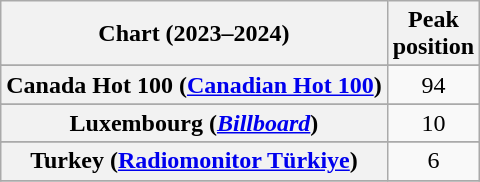<table class="wikitable sortable plainrowheaders" style="text-align:center">
<tr>
<th scope="col">Chart (2023–2024)</th>
<th scope="col">Peak<br>position</th>
</tr>
<tr>
</tr>
<tr>
<th scope="row">Canada Hot 100 (<a href='#'>Canadian Hot 100</a>)</th>
<td>94</td>
</tr>
<tr>
</tr>
<tr>
<th scope="row">Luxembourg (<em><a href='#'>Billboard</a></em>)</th>
<td>10</td>
</tr>
<tr>
</tr>
<tr>
</tr>
<tr>
<th scope="row">Turkey (<a href='#'>Radiomonitor Türkiye</a>)</th>
<td>6</td>
</tr>
<tr>
</tr>
</table>
